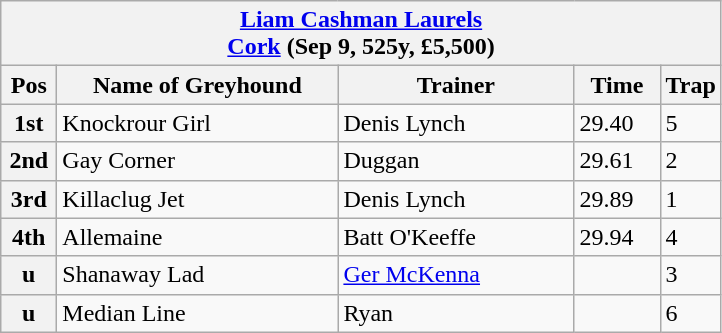<table class="wikitable">
<tr>
<th colspan="6"><a href='#'>Liam Cashman Laurels</a> <br> <a href='#'>Cork</a> (Sep 9, 525y, £5,500)</th>
</tr>
<tr>
<th width=30>Pos</th>
<th width=180>Name of Greyhound</th>
<th width=150>Trainer</th>
<th width=50>Time</th>
<th width=30>Trap</th>
</tr>
<tr>
<th>1st</th>
<td>Knockrour Girl </td>
<td>Denis Lynch</td>
<td>29.40</td>
<td>5</td>
</tr>
<tr>
<th>2nd</th>
<td>Gay Corner</td>
<td>Duggan</td>
<td>29.61</td>
<td>2</td>
</tr>
<tr>
<th>3rd</th>
<td>Killaclug Jet</td>
<td>Denis Lynch</td>
<td>29.89</td>
<td>1</td>
</tr>
<tr>
<th>4th</th>
<td>Allemaine</td>
<td>Batt O'Keeffe</td>
<td>29.94</td>
<td>4</td>
</tr>
<tr>
<th>u</th>
<td>Shanaway Lad</td>
<td><a href='#'>Ger McKenna</a></td>
<td></td>
<td>3</td>
</tr>
<tr>
<th>u</th>
<td>Median Line</td>
<td>Ryan</td>
<td></td>
<td>6</td>
</tr>
</table>
